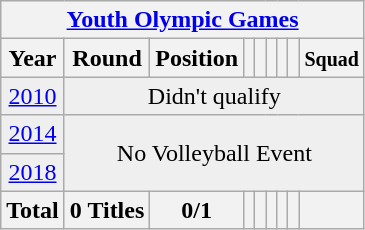<table class="wikitable" style="text-align: center;">
<tr>
<th colspan=9><a href='#'>Youth Olympic Games</a></th>
</tr>
<tr>
<th>Year</th>
<th>Round</th>
<th>Position</th>
<th></th>
<th></th>
<th></th>
<th></th>
<th></th>
<th><small>Squad</small></th>
</tr>
<tr bgcolor="efefef">
<td> <a href='#'>2010</a></td>
<td colspan=8>Didn't qualify</td>
</tr>
<tr bgcolor="efefef">
<td> <a href='#'>2014</a></td>
<td colspan=8 rowspan=2 align=center>No Volleyball Event</td>
</tr>
<tr bgcolor="efefef">
<td> <a href='#'>2018</a></td>
</tr>
<tr>
<th>Total</th>
<th>0 Titles</th>
<th>0/1</th>
<th></th>
<th></th>
<th></th>
<th></th>
<th></th>
<th></th>
</tr>
</table>
